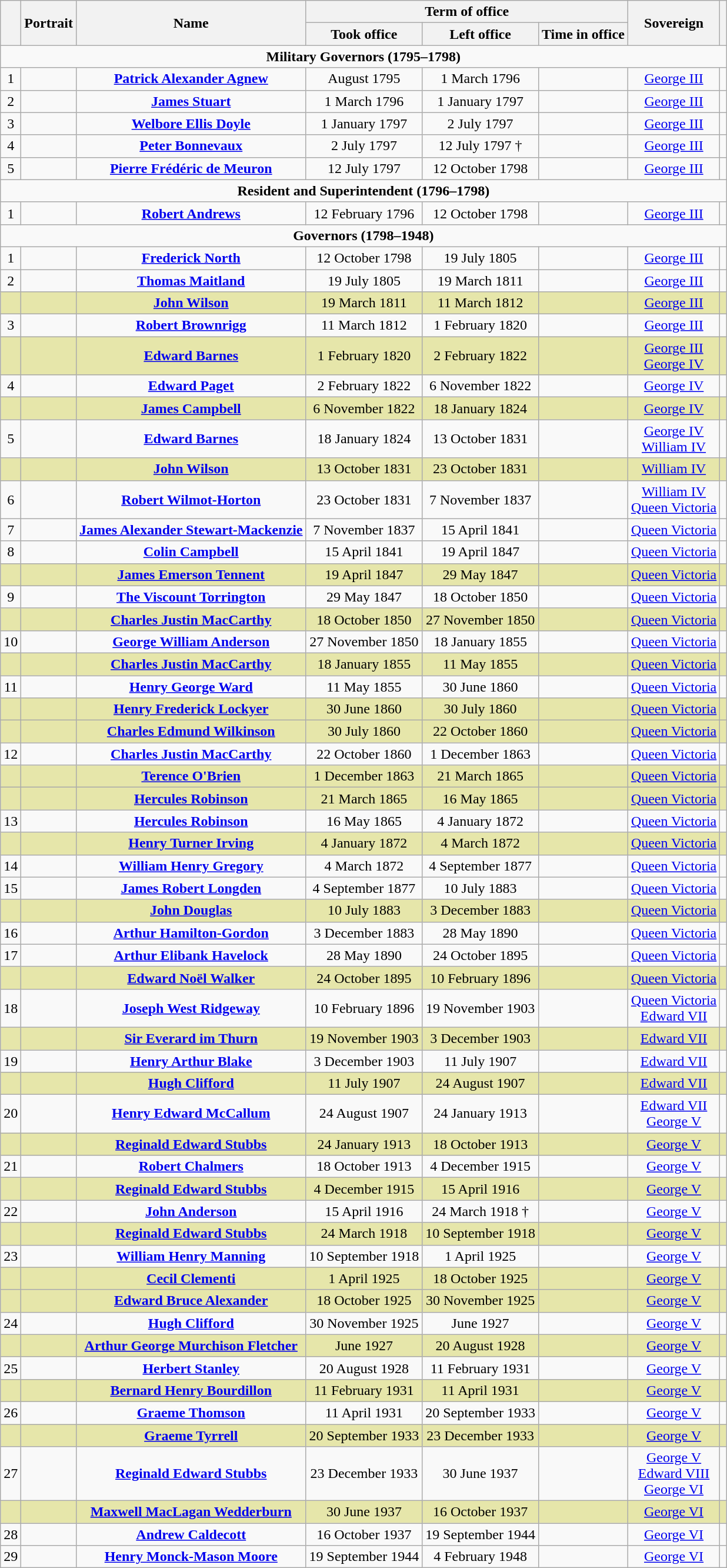<table class="wikitable" style="text-align:center">
<tr>
<th rowspan=2></th>
<th rowspan=2>Portrait</th>
<th rowspan=2>Name<br></th>
<th colspan=3>Term of office</th>
<th rowspan=2>Sovereign</th>
<th rowspan=2></th>
</tr>
<tr>
<th>Took office</th>
<th>Left office</th>
<th>Time in office</th>
</tr>
<tr>
<td colspan="8"><strong>Military Governors (1795–1798)</strong></td>
</tr>
<tr>
<td>1</td>
<td></td>
<td><strong><a href='#'>Patrick Alexander Agnew</a></strong><br></td>
<td>August 1795</td>
<td>1 March 1796</td>
<td></td>
<td><a href='#'>George III</a></td>
<td></td>
</tr>
<tr>
<td>2</td>
<td></td>
<td><strong><a href='#'>James Stuart</a></strong><br></td>
<td>1 March 1796</td>
<td>1 January 1797</td>
<td></td>
<td><a href='#'>George III</a></td>
<td></td>
</tr>
<tr>
<td>3</td>
<td></td>
<td><strong><a href='#'>Welbore Ellis Doyle</a></strong><br></td>
<td>1 January 1797</td>
<td>2 July 1797</td>
<td></td>
<td><a href='#'>George III</a></td>
<td></td>
</tr>
<tr>
<td>4</td>
<td></td>
<td><strong><a href='#'>Peter Bonnevaux</a></strong><br></td>
<td>2 July 1797</td>
<td>12 July 1797 †</td>
<td></td>
<td><a href='#'>George III</a></td>
<td></td>
</tr>
<tr>
<td>5</td>
<td></td>
<td><strong><a href='#'>Pierre Frédéric de Meuron</a></strong><br></td>
<td>12 July 1797</td>
<td>12 October 1798</td>
<td></td>
<td><a href='#'>George III</a></td>
<td></td>
</tr>
<tr>
<td colspan="8"><strong>Resident and Superintendent (1796–1798)</strong></td>
</tr>
<tr>
<td>1</td>
<td></td>
<td><strong><a href='#'>Robert Andrews</a></strong><br></td>
<td>12 February 1796</td>
<td>12 October 1798</td>
<td></td>
<td><a href='#'>George III</a></td>
<td></td>
</tr>
<tr>
<td colspan="8"><strong>Governors (1798–1948)</strong></td>
</tr>
<tr>
<td>1</td>
<td></td>
<td><strong><a href='#'>Frederick North</a></strong><br></td>
<td>12 October 1798</td>
<td>19 July 1805</td>
<td></td>
<td><a href='#'>George III</a></td>
<td></td>
</tr>
<tr>
<td>2</td>
<td></td>
<td><strong><a href='#'>Thomas Maitland</a></strong><br></td>
<td>19 July 1805</td>
<td>19 March 1811</td>
<td></td>
<td><a href='#'>George III</a></td>
<td></td>
</tr>
<tr style="background:#e6e6aa;">
<td></td>
<td></td>
<td><strong><a href='#'>John Wilson</a></strong><br></td>
<td>19 March 1811</td>
<td>11 March 1812</td>
<td></td>
<td><a href='#'>George III</a></td>
<td></td>
</tr>
<tr>
<td>3</td>
<td></td>
<td><strong><a href='#'>Robert Brownrigg</a></strong><br></td>
<td>11 March 1812</td>
<td>1 February 1820</td>
<td></td>
<td><a href='#'>George III</a></td>
<td></td>
</tr>
<tr style="background:#e6e6aa;">
<td></td>
<td></td>
<td><strong><a href='#'>Edward Barnes</a></strong><br></td>
<td>1 February 1820</td>
<td>2 February 1822</td>
<td></td>
<td><a href='#'>George III</a><br><a href='#'>George IV</a></td>
<td></td>
</tr>
<tr>
<td>4</td>
<td></td>
<td><strong><a href='#'>Edward Paget</a></strong><br></td>
<td>2 February 1822</td>
<td>6 November 1822</td>
<td></td>
<td><a href='#'>George IV</a></td>
<td></td>
</tr>
<tr style="background:#e6e6aa;">
<td></td>
<td></td>
<td><strong><a href='#'>James Campbell</a></strong><br></td>
<td>6 November 1822</td>
<td>18 January 1824</td>
<td></td>
<td><a href='#'>George IV</a></td>
<td></td>
</tr>
<tr>
<td>5</td>
<td></td>
<td><strong><a href='#'>Edward Barnes</a></strong><br></td>
<td>18 January 1824</td>
<td>13 October 1831</td>
<td></td>
<td><a href='#'>George IV</a><br><a href='#'>William IV</a></td>
<td></td>
</tr>
<tr style="background:#e6e6aa;">
<td></td>
<td></td>
<td><strong><a href='#'>John Wilson</a></strong><br></td>
<td>13 October 1831</td>
<td>23 October 1831</td>
<td></td>
<td><a href='#'>William IV</a></td>
<td></td>
</tr>
<tr>
<td>6</td>
<td></td>
<td><strong><a href='#'>Robert Wilmot-Horton</a></strong><br></td>
<td>23 October 1831</td>
<td>7 November 1837</td>
<td></td>
<td><a href='#'>William IV</a><br><a href='#'>Queen Victoria</a></td>
<td></td>
</tr>
<tr>
<td>7</td>
<td></td>
<td><strong><a href='#'>James Alexander Stewart-Mackenzie</a></strong><br></td>
<td>7 November 1837</td>
<td>15 April 1841</td>
<td></td>
<td><a href='#'>Queen Victoria</a></td>
<td></td>
</tr>
<tr>
<td>8</td>
<td></td>
<td><strong><a href='#'>Colin Campbell</a></strong><br></td>
<td>15 April 1841</td>
<td>19 April 1847</td>
<td></td>
<td><a href='#'>Queen Victoria</a></td>
<td></td>
</tr>
<tr style="background:#e6e6aa;">
<td></td>
<td></td>
<td><strong><a href='#'>James Emerson Tennent</a></strong><br></td>
<td>19 April 1847</td>
<td>29 May 1847</td>
<td></td>
<td><a href='#'>Queen Victoria</a></td>
<td></td>
</tr>
<tr>
<td>9</td>
<td></td>
<td><strong><a href='#'>The Viscount Torrington</a></strong><br></td>
<td>29 May 1847</td>
<td>18 October 1850</td>
<td></td>
<td><a href='#'>Queen Victoria</a></td>
<td></td>
</tr>
<tr style="background:#e6e6aa;">
<td></td>
<td></td>
<td><strong><a href='#'>Charles Justin MacCarthy</a></strong><br></td>
<td>18 October 1850</td>
<td>27 November 1850</td>
<td></td>
<td><a href='#'>Queen Victoria</a></td>
<td></td>
</tr>
<tr>
<td>10</td>
<td></td>
<td><strong><a href='#'>George William Anderson</a></strong><br></td>
<td>27 November 1850</td>
<td>18 January 1855</td>
<td></td>
<td><a href='#'>Queen Victoria</a></td>
<td></td>
</tr>
<tr style="background:#e6e6aa;">
<td></td>
<td></td>
<td><strong><a href='#'>Charles Justin MacCarthy</a></strong><br></td>
<td>18 January 1855</td>
<td>11 May 1855</td>
<td></td>
<td><a href='#'>Queen Victoria</a></td>
<td></td>
</tr>
<tr>
<td>11</td>
<td></td>
<td><strong><a href='#'>Henry George Ward</a></strong><br></td>
<td>11 May 1855</td>
<td>30 June 1860</td>
<td></td>
<td><a href='#'>Queen Victoria</a></td>
<td></td>
</tr>
<tr style="background:#e6e6aa;">
<td></td>
<td></td>
<td><strong><a href='#'>Henry Frederick Lockyer</a></strong><br></td>
<td>30 June 1860</td>
<td>30 July 1860</td>
<td></td>
<td><a href='#'>Queen Victoria</a></td>
<td></td>
</tr>
<tr style="background:#e6e6aa;">
<td></td>
<td></td>
<td><strong><a href='#'>Charles Edmund Wilkinson</a></strong><br></td>
<td>30 July 1860</td>
<td>22 October 1860</td>
<td></td>
<td><a href='#'>Queen Victoria</a></td>
<td></td>
</tr>
<tr>
<td>12</td>
<td></td>
<td><strong><a href='#'>Charles Justin MacCarthy</a></strong><br></td>
<td>22 October 1860</td>
<td>1 December 1863</td>
<td></td>
<td><a href='#'>Queen Victoria</a></td>
<td></td>
</tr>
<tr style="background:#e6e6aa;">
<td></td>
<td></td>
<td><strong><a href='#'>Terence O'Brien</a></strong><br></td>
<td>1 December 1863</td>
<td>21 March 1865</td>
<td></td>
<td><a href='#'>Queen Victoria</a></td>
<td></td>
</tr>
<tr style="background:#e6e6aa;">
<td></td>
<td></td>
<td><strong><a href='#'>Hercules Robinson</a></strong><br></td>
<td>21 March 1865</td>
<td>16 May 1865</td>
<td></td>
<td><a href='#'>Queen Victoria</a></td>
<td></td>
</tr>
<tr>
<td>13</td>
<td></td>
<td><strong><a href='#'>Hercules Robinson</a></strong><br></td>
<td>16 May 1865</td>
<td>4 January 1872</td>
<td></td>
<td><a href='#'>Queen Victoria</a></td>
<td></td>
</tr>
<tr style="background:#e6e6aa;">
<td></td>
<td></td>
<td><strong><a href='#'>Henry Turner Irving</a></strong><br></td>
<td>4 January 1872</td>
<td>4 March 1872</td>
<td></td>
<td><a href='#'>Queen Victoria</a></td>
<td></td>
</tr>
<tr>
<td>14</td>
<td></td>
<td><strong><a href='#'>William Henry Gregory</a></strong><br></td>
<td>4 March 1872</td>
<td>4 September 1877</td>
<td></td>
<td><a href='#'>Queen Victoria</a></td>
<td></td>
</tr>
<tr>
<td>15</td>
<td></td>
<td><strong><a href='#'>James Robert Longden</a></strong><br></td>
<td>4 September 1877</td>
<td>10 July 1883</td>
<td></td>
<td><a href='#'>Queen Victoria</a></td>
<td></td>
</tr>
<tr style="background:#e6e6aa;">
<td></td>
<td></td>
<td><strong><a href='#'>John Douglas</a></strong><br></td>
<td>10 July 1883</td>
<td>3 December 1883</td>
<td></td>
<td><a href='#'>Queen Victoria</a></td>
<td></td>
</tr>
<tr>
<td>16</td>
<td></td>
<td><strong><a href='#'>Arthur Hamilton-Gordon</a></strong><br></td>
<td>3 December 1883</td>
<td>28 May 1890</td>
<td></td>
<td><a href='#'>Queen Victoria</a></td>
<td></td>
</tr>
<tr>
<td>17</td>
<td></td>
<td><strong><a href='#'>Arthur Elibank Havelock</a></strong><br></td>
<td>28 May 1890</td>
<td>24 October 1895</td>
<td></td>
<td><a href='#'>Queen Victoria</a></td>
<td></td>
</tr>
<tr style="background:#e6e6aa;">
<td></td>
<td></td>
<td><strong><a href='#'>Edward Noël Walker</a></strong><br></td>
<td>24 October 1895</td>
<td>10 February 1896</td>
<td></td>
<td><a href='#'>Queen Victoria</a></td>
<td></td>
</tr>
<tr>
<td>18</td>
<td></td>
<td><strong><a href='#'>Joseph West Ridgeway</a></strong><br></td>
<td>10 February 1896</td>
<td>19 November 1903</td>
<td></td>
<td><a href='#'>Queen Victoria</a><br><a href='#'>Edward VII</a></td>
<td></td>
</tr>
<tr style="background:#e6e6aa;">
<td></td>
<td></td>
<td><strong><a href='#'>Sir Everard im Thurn</a></strong><br></td>
<td>19 November 1903</td>
<td>3 December 1903</td>
<td></td>
<td><a href='#'>Edward VII</a></td>
<td></td>
</tr>
<tr>
<td>19</td>
<td></td>
<td><strong><a href='#'>Henry Arthur Blake</a></strong><br></td>
<td>3 December 1903</td>
<td>11 July 1907</td>
<td></td>
<td><a href='#'>Edward VII</a></td>
<td></td>
</tr>
<tr style="background:#e6e6aa;">
<td></td>
<td></td>
<td><strong><a href='#'>Hugh Clifford</a></strong><br></td>
<td>11 July 1907</td>
<td>24 August 1907</td>
<td></td>
<td><a href='#'>Edward VII</a></td>
<td></td>
</tr>
<tr>
<td>20</td>
<td></td>
<td><strong><a href='#'>Henry Edward McCallum</a></strong><br></td>
<td>24 August 1907</td>
<td>24 January 1913</td>
<td></td>
<td><a href='#'>Edward VII</a><br><a href='#'>George V</a></td>
<td></td>
</tr>
<tr style="background:#e6e6aa;">
<td></td>
<td></td>
<td><strong><a href='#'>Reginald Edward Stubbs</a></strong><br></td>
<td>24 January 1913</td>
<td>18 October 1913</td>
<td></td>
<td><a href='#'>George V</a></td>
<td></td>
</tr>
<tr>
<td>21</td>
<td></td>
<td><strong><a href='#'>Robert Chalmers</a></strong><br></td>
<td>18 October 1913</td>
<td>4 December 1915</td>
<td></td>
<td><a href='#'>George V</a></td>
<td></td>
</tr>
<tr style="background:#e6e6aa;">
<td></td>
<td></td>
<td><strong><a href='#'>Reginald Edward Stubbs</a></strong><br></td>
<td>4 December 1915</td>
<td>15 April 1916</td>
<td></td>
<td><a href='#'>George V</a></td>
<td></td>
</tr>
<tr>
<td>22</td>
<td></td>
<td><strong><a href='#'>John Anderson</a></strong><br></td>
<td>15 April 1916</td>
<td>24 March 1918 †</td>
<td></td>
<td><a href='#'>George V</a></td>
<td></td>
</tr>
<tr style="background:#e6e6aa;">
<td></td>
<td></td>
<td><strong><a href='#'>Reginald Edward Stubbs</a></strong><br></td>
<td>24 March 1918</td>
<td>10 September 1918</td>
<td></td>
<td><a href='#'>George V</a></td>
<td></td>
</tr>
<tr>
<td>23</td>
<td></td>
<td><strong><a href='#'>William Henry Manning</a></strong><br></td>
<td>10 September 1918</td>
<td>1 April 1925</td>
<td></td>
<td><a href='#'>George V</a></td>
<td></td>
</tr>
<tr style="background:#e6e6aa;">
<td></td>
<td></td>
<td><strong><a href='#'>Cecil Clementi</a></strong><br></td>
<td>1 April 1925</td>
<td>18 October 1925</td>
<td></td>
<td><a href='#'>George V</a></td>
<td></td>
</tr>
<tr style="background:#e6e6aa;">
<td></td>
<td></td>
<td><strong><a href='#'>Edward Bruce Alexander</a></strong><br></td>
<td>18 October 1925</td>
<td>30 November 1925</td>
<td></td>
<td><a href='#'>George V</a></td>
<td></td>
</tr>
<tr>
<td>24</td>
<td></td>
<td><strong><a href='#'>Hugh Clifford</a></strong><br></td>
<td>30 November 1925</td>
<td>June 1927</td>
<td></td>
<td><a href='#'>George V</a></td>
<td></td>
</tr>
<tr style="background:#e6e6aa;">
<td></td>
<td></td>
<td><strong><a href='#'>Arthur George Murchison Fletcher</a></strong><br></td>
<td>June 1927</td>
<td>20 August 1928</td>
<td></td>
<td><a href='#'>George V</a></td>
<td></td>
</tr>
<tr>
<td>25</td>
<td></td>
<td><strong><a href='#'>Herbert Stanley</a></strong><br></td>
<td>20 August 1928</td>
<td>11 February 1931</td>
<td></td>
<td><a href='#'>George V</a></td>
<td></td>
</tr>
<tr style="background:#e6e6aa;">
<td></td>
<td></td>
<td><strong><a href='#'>Bernard Henry Bourdillon</a></strong><br></td>
<td>11 February 1931</td>
<td>11 April 1931</td>
<td></td>
<td><a href='#'>George V</a></td>
<td></td>
</tr>
<tr>
<td>26</td>
<td></td>
<td><strong><a href='#'>Graeme Thomson</a></strong><br></td>
<td>11 April 1931</td>
<td>20 September 1933</td>
<td></td>
<td><a href='#'>George V</a></td>
<td></td>
</tr>
<tr style="background:#e6e6aa;">
<td></td>
<td></td>
<td><strong><a href='#'>Graeme Tyrrell</a></strong><br></td>
<td>20 September 1933</td>
<td>23 December 1933</td>
<td></td>
<td><a href='#'>George V</a></td>
<td></td>
</tr>
<tr>
<td>27</td>
<td></td>
<td><strong><a href='#'>Reginald Edward Stubbs</a></strong><br></td>
<td>23 December 1933</td>
<td>30 June 1937</td>
<td></td>
<td><a href='#'>George V</a><br><a href='#'>Edward VIII</a><br><a href='#'>George VI</a></td>
<td></td>
</tr>
<tr style="background:#e6e6aa;">
<td></td>
<td></td>
<td><strong><a href='#'>Maxwell MacLagan Wedderburn</a></strong><br></td>
<td>30 June 1937</td>
<td>16 October 1937</td>
<td></td>
<td><a href='#'>George VI</a></td>
<td></td>
</tr>
<tr>
<td>28</td>
<td></td>
<td><strong><a href='#'>Andrew Caldecott</a></strong><br></td>
<td>16 October 1937</td>
<td>19 September 1944</td>
<td></td>
<td><a href='#'>George VI</a></td>
<td></td>
</tr>
<tr>
<td>29</td>
<td></td>
<td><strong><a href='#'>Henry Monck-Mason Moore</a></strong><br></td>
<td>19 September 1944</td>
<td>4 February 1948</td>
<td></td>
<td><a href='#'>George VI</a></td>
<td></td>
</tr>
</table>
